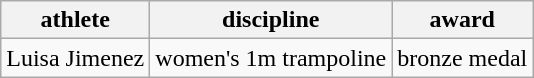<table class="wikitable">
<tr>
<th>athlete</th>
<th>discipline</th>
<th>award</th>
</tr>
<tr>
<td>Luisa Jimenez</td>
<td>women's 1m trampoline</td>
<td>bronze medal</td>
</tr>
</table>
